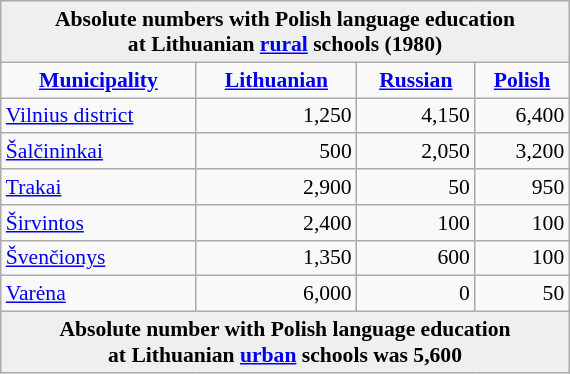<table class="wikitable sortable floatright" style="width:380px; font-size:90%;">
<tr>
<th colspan="4" style="background:#efefef;">Absolute numbers with Polish language education<br>at Lithuanian <a href='#'>rural</a> schools (1980)</th>
</tr>
<tr>
<th style="background:#f9f9f9;"><a href='#'>Municipality</a></th>
<th style="background:#f9f9f9;"><a href='#'>Lithuanian</a></th>
<th style="background:#f9f9f9;"><a href='#'>Russian</a></th>
<th style="background:#f9f9f9;"><a href='#'>Polish</a></th>
</tr>
<tr>
<td><a href='#'>Vilnius district</a></td>
<td style="text-align:right;">1,250</td>
<td style="text-align:right;">4,150</td>
<td style="text-align:right;">6,400</td>
</tr>
<tr>
<td><a href='#'>Šalčininkai</a></td>
<td style="text-align:right;">500</td>
<td style="text-align:right;">2,050</td>
<td style="text-align:right;">3,200</td>
</tr>
<tr>
<td><a href='#'>Trakai</a></td>
<td style="text-align:right;">2,900</td>
<td style="text-align:right;">50</td>
<td style="text-align:right;">950</td>
</tr>
<tr>
<td><a href='#'>Širvintos</a></td>
<td style="text-align:right;">2,400</td>
<td style="text-align:right;">100</td>
<td style="text-align:right;">100</td>
</tr>
<tr>
<td><a href='#'>Švenčionys</a></td>
<td style="text-align:right;">1,350</td>
<td style="text-align:right;">600</td>
<td style="text-align:right;">100</td>
</tr>
<tr>
<td><a href='#'>Varėna</a></td>
<td style="text-align:right;">6,000</td>
<td style="text-align:right;">0</td>
<td style="text-align:right;">50</td>
</tr>
<tr>
<th colspan="4" style="background:#efefef;">Absolute number with Polish language education<br>at Lithuanian <a href='#'>urban</a> schools was 5,600</th>
</tr>
</table>
